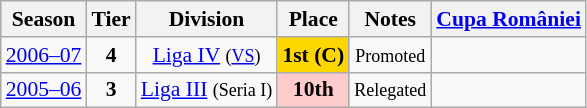<table class="wikitable" style="text-align:center; font-size:90%">
<tr>
<th>Season</th>
<th>Tier</th>
<th>Division</th>
<th>Place</th>
<th>Notes</th>
<th><a href='#'>Cupa României</a></th>
</tr>
<tr>
<td><a href='#'>2006–07</a></td>
<td><strong>4</strong></td>
<td><a href='#'>Liga IV</a> <small>(<a href='#'>VS</a>)</small></td>
<td align=center bgcolor=gold><strong>1st (C)</strong></td>
<td><small>Promoted</small></td>
<td></td>
</tr>
<tr>
<td><a href='#'>2005–06</a></td>
<td><strong>3</strong></td>
<td><a href='#'>Liga III</a> <small>(Seria I)</small></td>
<td align=center bgcolor=#FFCCCC><strong>10th</strong></td>
<td><small>Relegated</small></td>
<td></td>
</tr>
</table>
